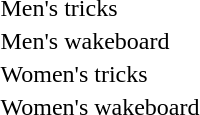<table>
<tr>
<td>Men's tricks</td>
<td></td>
<td></td>
<td></td>
</tr>
<tr>
<td>Men's wakeboard</td>
<td></td>
<td></td>
<td></td>
</tr>
<tr>
<td>Women's tricks</td>
<td></td>
<td></td>
<td></td>
</tr>
<tr>
<td>Women's wakeboard</td>
<td></td>
<td></td>
<td></td>
</tr>
</table>
